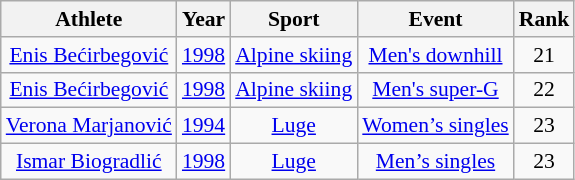<table class="wikitable" style="font-size:90%">
<tr>
<th align=center>Athlete</th>
<th align=center>Year</th>
<th align=center>Sport</th>
<th align=center>Event</th>
<th align=center>Rank</th>
</tr>
<tr>
<td align=center><a href='#'>Enis Bećirbegović</a></td>
<td align=center><a href='#'>1998</a></td>
<td align=center><a href='#'>Alpine skiing</a></td>
<td align=center><a href='#'>Men's downhill</a></td>
<td align=center>21</td>
</tr>
<tr>
<td align=center><a href='#'>Enis Bećirbegović</a></td>
<td align=center><a href='#'>1998</a></td>
<td align=center><a href='#'>Alpine skiing</a></td>
<td align=center><a href='#'>Men's super-G</a></td>
<td align=center>22</td>
</tr>
<tr>
<td align=center><a href='#'>Verona Marjanović</a></td>
<td align=center><a href='#'>1994</a></td>
<td align=center><a href='#'>Luge</a></td>
<td align=center><a href='#'>Women’s singles</a></td>
<td align=center>23</td>
</tr>
<tr>
<td align=center><a href='#'>Ismar Biogradlić</a></td>
<td align=center><a href='#'>1998</a></td>
<td align=center><a href='#'>Luge</a></td>
<td align=center><a href='#'>Men’s singles</a></td>
<td align=center>23</td>
</tr>
</table>
